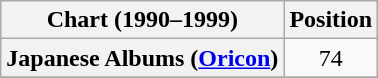<table class="wikitable plainrowheaders">
<tr>
<th>Chart (1990–1999)</th>
<th>Position</th>
</tr>
<tr>
<th scope="row">Japanese Albums (<a href='#'>Oricon</a>)</th>
<td style="text-align:center;">74</td>
</tr>
<tr>
</tr>
</table>
